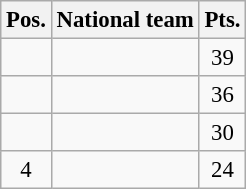<table class=wikitable style="font-size: 95%">
<tr>
<th>Pos.</th>
<th>National team</th>
<th>Pts.</th>
</tr>
<tr align=center>
<td></td>
<td align=left></td>
<td>39</td>
</tr>
<tr align=center>
<td></td>
<td align=left></td>
<td>36</td>
</tr>
<tr align=center>
<td></td>
<td align=left></td>
<td>30</td>
</tr>
<tr align=center>
<td>4</td>
<td align=left></td>
<td>24</td>
</tr>
</table>
